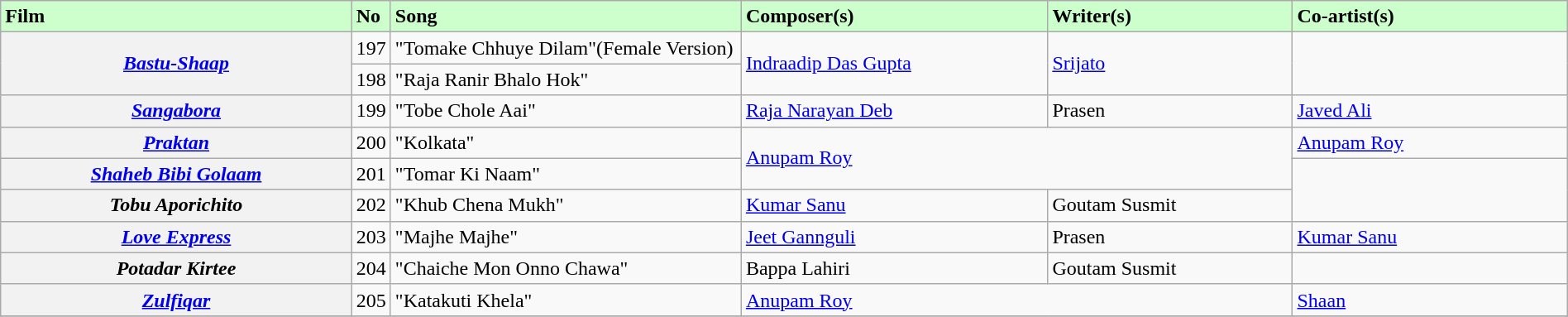<table class="wikitable plainrowheaders" style="width:100%; textcolor:#000">
<tr style="background:#cfc; text-align:"center;">
<td scope="col" style="width:23%;"><strong>Film</strong></td>
<td><strong>No</strong></td>
<td scope="col" style="width:23%;"><strong>Song</strong></td>
<td scope="col" style="width:20%;"><strong>Composer(s)</strong></td>
<td scope="col" style="width:16%;"><strong>Writer(s)</strong></td>
<td scope="col" style="width:18%;"><strong>Co-artist(s)</strong></td>
</tr>
<tr>
<th scope="row" rowspan="2"><em><a href='#'>Bastu-Shaap</a></em></th>
<td>197</td>
<td>"Tomake Chhuye Dilam"(Female Version)</td>
<td rowspan="2"><a href='#'>Indraadip Das Gupta</a></td>
<td rowspan="2"><a href='#'>Srijato</a></td>
<td rowspan="2"></td>
</tr>
<tr>
<td>198</td>
<td>"Raja Ranir Bhalo Hok"</td>
</tr>
<tr>
<th scope="row"><em><a href='#'>Sangabora</a></em></th>
<td>199</td>
<td>"Tobe Chole Aai"</td>
<td><a href='#'>Raja Narayan Deb</a></td>
<td>Prasen</td>
<td><a href='#'>Javed Ali</a></td>
</tr>
<tr>
<th scope="row"><em><a href='#'>Praktan</a></em></th>
<td>200</td>
<td>"Kolkata"</td>
<td rowspan="2" colspan="2"><a href='#'>Anupam Roy</a></td>
<td><a href='#'>Anupam Roy</a></td>
</tr>
<tr>
<th scope="row"><em><a href='#'>Shaheb Bibi Golaam</a></em></th>
<td>201</td>
<td>"Tomar Ki Naam"</td>
<td rowspan="2"></td>
</tr>
<tr>
<th scope="row"><em>Tobu Aporichito</em></th>
<td>202</td>
<td>"Khub Chena Mukh"</td>
<td><a href='#'>Kumar Sanu</a></td>
<td>Goutam Susmit</td>
</tr>
<tr>
<th scope="row"><em><a href='#'>Love Express</a></em></th>
<td>203</td>
<td>"Majhe Majhe"</td>
<td><a href='#'>Jeet Gannguli</a></td>
<td>Prasen</td>
<td><a href='#'>Kumar Sanu</a></td>
</tr>
<tr>
<th scope="row"><em>Potadar Kirtee</em></th>
<td>204</td>
<td>"Chaiche Mon Onno Chawa"</td>
<td>Bappa Lahiri</td>
<td>Goutam Susmit</td>
<td></td>
</tr>
<tr>
<th scope="row"><em><a href='#'>Zulfiqar</a></em></th>
<td>205</td>
<td>"Katakuti Khela"</td>
<td colspan="2"><a href='#'>Anupam Roy</a></td>
<td><a href='#'>Shaan</a></td>
</tr>
<tr>
</tr>
</table>
